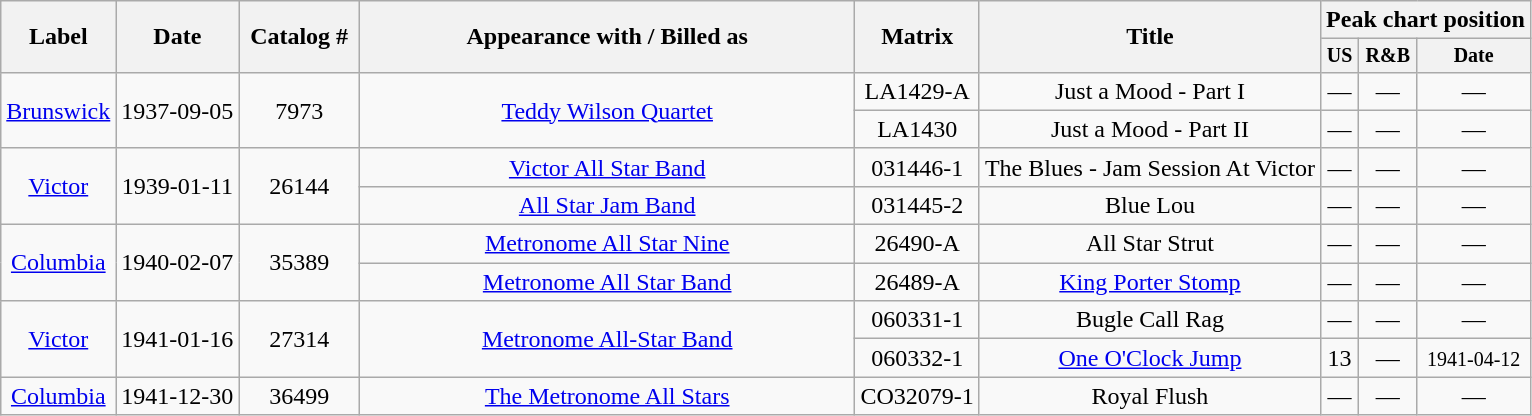<table class="wikitable sortable" style="text-align:center;">
<tr>
<th rowspan="2" style="width: 50px; ">Label</th>
<th rowspan="2">Date</th>
<th rowspan="2" style="width: 73px; ">Catalog #</th>
<th rowspan="2" style="width: 323px; ">Appearance with / Billed as</th>
<th rowspan="2">Matrix</th>
<th rowspan="2">Title</th>
<th colspan="4">Peak chart position</th>
</tr>
<tr style="font-size:smaller;">
<th>US</th>
<th>R&B</th>
<th>Date</th>
</tr>
<tr>
<td rowspan="2"><a href='#'>Brunswick</a></td>
<td rowspan="2">1937-09-05</td>
<td rowspan="2">7973 </td>
<td rowspan="2"><a href='#'>Teddy Wilson Quartet</a></td>
<td>LA1429-A</td>
<td>Just a Mood - Part I</td>
<td>—</td>
<td>—</td>
<td>—</td>
</tr>
<tr>
<td>LA1430</td>
<td>Just a Mood - Part II</td>
<td>—</td>
<td>—</td>
<td>—</td>
</tr>
<tr>
<td rowspan="2"><a href='#'>Victor</a></td>
<td rowspan="2">1939-01-11</td>
<td rowspan="2">26144 </td>
<td><a href='#'>Victor All Star Band</a></td>
<td>031446-1</td>
<td>The Blues - Jam Session At Victor</td>
<td>—</td>
<td>—</td>
<td>—</td>
</tr>
<tr>
<td><a href='#'>All Star Jam Band</a></td>
<td>031445-2</td>
<td>Blue Lou</td>
<td>—</td>
<td>—</td>
<td>—</td>
</tr>
<tr>
<td rowspan="2"><a href='#'>Columbia</a></td>
<td rowspan="2">1940-02-07</td>
<td rowspan="2">35389 </td>
<td><a href='#'>Metronome All Star Nine</a></td>
<td>26490-A</td>
<td>All Star Strut</td>
<td>—</td>
<td>—</td>
<td>—</td>
</tr>
<tr>
<td><a href='#'>Metronome All Star Band</a></td>
<td>26489-A</td>
<td><a href='#'>King Porter Stomp</a></td>
<td>—</td>
<td>—</td>
<td>—</td>
</tr>
<tr>
<td rowspan="2"><a href='#'>Victor</a></td>
<td rowspan="2">1941-01-16</td>
<td rowspan="2">27314 </td>
<td rowspan="2"><a href='#'>Metronome All-Star Band</a></td>
<td>060331-1</td>
<td>Bugle Call Rag</td>
<td>—</td>
<td>—</td>
<td>—</td>
</tr>
<tr>
<td>060332-1</td>
<td><a href='#'>One O'Clock Jump</a></td>
<td>13</td>
<td>—</td>
<td><small>1941-04-12</small></td>
</tr>
<tr>
<td><a href='#'>Columbia</a></td>
<td>1941-12-30</td>
<td>36499</td>
<td><a href='#'>The Metronome All Stars</a></td>
<td>CO32079-1</td>
<td>Royal Flush</td>
<td>—</td>
<td>—</td>
<td>—</td>
</tr>
</table>
